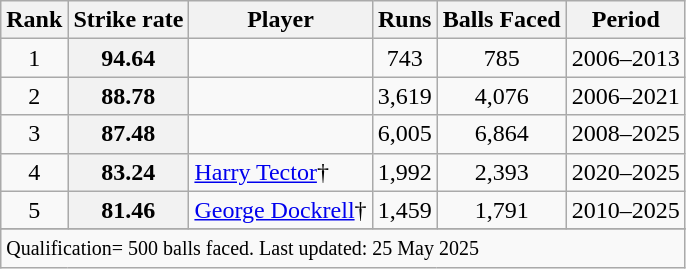<table class="wikitable plainrowheaders sortable">
<tr>
<th scope=col>Rank</th>
<th scope=col>Strike rate</th>
<th scope=col>Player</th>
<th scope=col>Runs</th>
<th scope=col>Balls Faced</th>
<th scope=col>Period</th>
</tr>
<tr>
<td align=center>1</td>
<th scope=row style="text-align:center;">94.64</th>
<td></td>
<td align=center>743</td>
<td align=center>785</td>
<td>2006–2013</td>
</tr>
<tr>
<td align=center>2</td>
<th scope=row style=text-align:center;>88.78</th>
<td></td>
<td align=center>3,619</td>
<td align=center>4,076</td>
<td>2006–2021</td>
</tr>
<tr>
<td align=center>3</td>
<th scope=row style=text-align:center;>87.48</th>
<td></td>
<td align=center>6,005</td>
<td align=center>6,864</td>
<td>2008–2025</td>
</tr>
<tr>
<td align=center>4</td>
<th scope=row style=text-align:center;>83.24</th>
<td><a href='#'>Harry Tector</a>†</td>
<td align=center>1,992</td>
<td align=center>2,393</td>
<td>2020–2025</td>
</tr>
<tr>
<td align=center>5</td>
<th scope=row style=text-align:center;>81.46</th>
<td><a href='#'>George Dockrell</a>†</td>
<td align=center>1,459</td>
<td align=center>1,791</td>
<td>2010–2025</td>
</tr>
<tr>
</tr>
<tr class=sortbottom>
<td colspan=6><small>Qualification= 500 balls faced. Last updated: 25 May 2025</small></td>
</tr>
</table>
